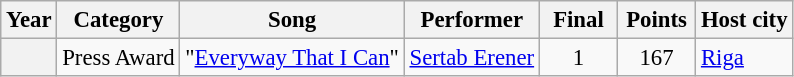<table class="wikitable plainrowheaders" style="font-size: 95%">
<tr>
<th>Year</th>
<th>Category</th>
<th>Song</th>
<th>Performer</th>
<th style="width:45px;">Final</th>
<th style="width:45px;">Points</th>
<th>Host city</th>
</tr>
<tr>
<th scope="row"></th>
<td>Press Award</td>
<td>"<a href='#'>Everyway That I Can</a>"</td>
<td><a href='#'>Sertab Erener</a></td>
<td style="text-align:center;">1</td>
<td style="text-align:center;">167</td>
<td> <a href='#'>Riga</a></td>
</tr>
</table>
